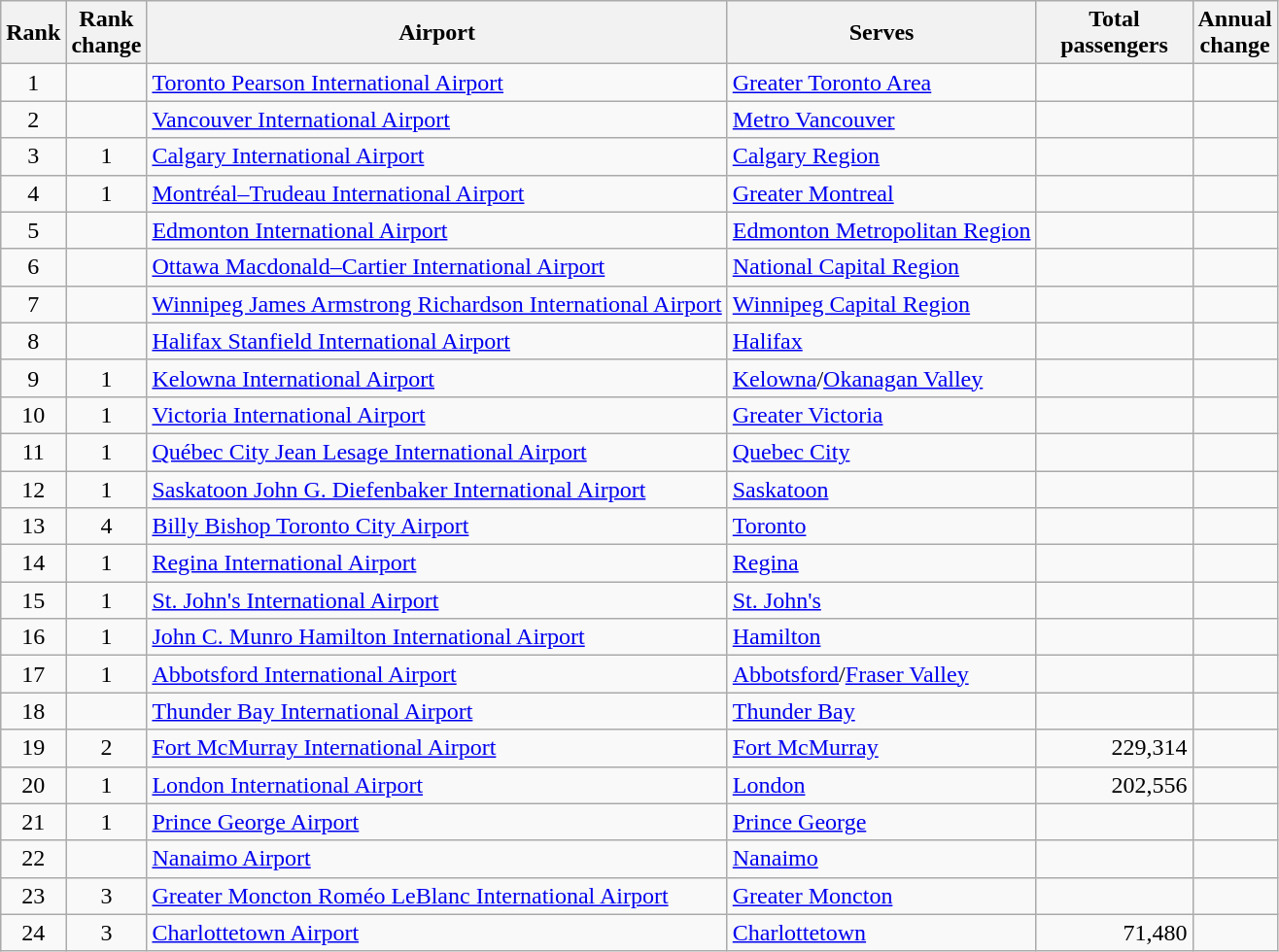<table class="wikitable sortable">
<tr>
<th>Rank</th>
<th>Rank<br>change</th>
<th>Airport</th>
<th>Serves</th>
<th style="width:100px">Total<br>passengers</th>
<th>Annual<br>change</th>
</tr>
<tr>
<td style="text-align:center;">1</td>
<td style="text-align:center;"></td>
<td><a href='#'>Toronto Pearson International Airport</a></td>
<td><a href='#'>Greater Toronto Area</a></td>
<td style="text-align:right;"></td>
<td style="text-align:right;"> </td>
</tr>
<tr>
<td style="text-align:center;">2</td>
<td style="text-align:center;"></td>
<td><a href='#'>Vancouver International Airport</a></td>
<td><a href='#'>Metro Vancouver</a></td>
<td style="text-align:right;"></td>
<td style="text-align:right;"> </td>
</tr>
<tr>
<td style="text-align:center;">3</td>
<td style="text-align:center;">1</td>
<td><a href='#'>Calgary International Airport</a></td>
<td><a href='#'>Calgary Region</a></td>
<td style="text-align:right;"></td>
<td style="text-align:right;"> </td>
</tr>
<tr>
<td style="text-align:center;">4</td>
<td style="text-align:center;">1</td>
<td><a href='#'>Montréal–Trudeau International Airport</a></td>
<td><a href='#'>Greater Montreal</a></td>
<td style="text-align:right;"></td>
<td style="text-align:right;"> </td>
</tr>
<tr>
<td style="text-align:center;">5</td>
<td style="text-align:center;"></td>
<td><a href='#'>Edmonton International Airport</a></td>
<td><a href='#'>Edmonton Metropolitan Region</a></td>
<td style="text-align:right;"></td>
<td style="text-align:right;"> </td>
</tr>
<tr>
<td style="text-align:center;">6</td>
<td style="text-align:center;"></td>
<td><a href='#'>Ottawa Macdonald–Cartier International Airport</a></td>
<td><a href='#'>National Capital Region</a></td>
<td style="text-align:right;"></td>
<td style="text-align:right;"> </td>
</tr>
<tr>
<td style="text-align:center;">7</td>
<td style="text-align:center;"></td>
<td><a href='#'>Winnipeg James Armstrong Richardson International Airport</a></td>
<td><a href='#'>Winnipeg Capital Region</a></td>
<td style="text-align:right;"></td>
<td style="text-align:right;"> </td>
</tr>
<tr>
<td style="text-align:center;">8</td>
<td style="text-align:center;"></td>
<td><a href='#'>Halifax Stanfield International Airport</a></td>
<td><a href='#'>Halifax</a></td>
<td style="text-align:right;"></td>
<td style="text-align:right;"> </td>
</tr>
<tr>
<td style="text-align:center;">9</td>
<td style="text-align:center;">1</td>
<td><a href='#'>Kelowna International Airport</a></td>
<td><a href='#'>Kelowna</a>/<a href='#'>Okanagan Valley</a></td>
<td style="text-align:right;"></td>
<td style="text-align:right;"> </td>
</tr>
<tr>
<td style="text-align:center;">10</td>
<td style="text-align:center;">1</td>
<td><a href='#'>Victoria International Airport</a></td>
<td><a href='#'>Greater Victoria</a></td>
<td style="text-align:right;"></td>
<td style="text-align:right;"> </td>
</tr>
<tr>
<td style="text-align:center;">11</td>
<td style="text-align:center;">1</td>
<td><a href='#'>Québec City Jean Lesage International Airport</a></td>
<td><a href='#'>Quebec City</a></td>
<td style="text-align:right;"></td>
<td style="text-align:right;"> </td>
</tr>
<tr>
<td style="text-align:center;">12</td>
<td style="text-align:center;">1</td>
<td><a href='#'>Saskatoon John G. Diefenbaker International Airport</a></td>
<td><a href='#'>Saskatoon</a></td>
<td style="text-align:right;"></td>
<td style="text-align:right;"> </td>
</tr>
<tr>
<td style="text-align:center;">13</td>
<td style="text-align:center;">4</td>
<td><a href='#'>Billy Bishop Toronto City Airport</a></td>
<td><a href='#'>Toronto</a></td>
<td style="text-align:right;"></td>
<td style="text-align:right;"> </td>
</tr>
<tr>
<td style="text-align:center;">14</td>
<td style="text-align:center;">1</td>
<td><a href='#'>Regina International Airport</a></td>
<td><a href='#'>Regina</a></td>
<td style="text-align:right;"></td>
<td style="text-align:right;"> </td>
</tr>
<tr>
<td style="text-align:center;">15</td>
<td style="text-align:center;">1</td>
<td><a href='#'>St. John's International Airport</a></td>
<td><a href='#'>St. John's</a></td>
<td style="text-align:right;"></td>
<td style="text-align:right;"> </td>
</tr>
<tr>
<td style="text-align:center;">16</td>
<td style="text-align:center;">1</td>
<td><a href='#'>John C. Munro Hamilton International Airport</a></td>
<td><a href='#'>Hamilton</a></td>
<td style="text-align:right;"></td>
<td style="text-align:right;"> </td>
</tr>
<tr>
<td style="text-align:center;">17</td>
<td style="text-align:center;">1</td>
<td><a href='#'>Abbotsford International Airport</a></td>
<td><a href='#'>Abbotsford</a>/<a href='#'>Fraser Valley</a></td>
<td style="text-align:right;"></td>
<td style="text-align:right;"> </td>
</tr>
<tr>
<td style="text-align:center;">18</td>
<td style="text-align:center;"></td>
<td><a href='#'>Thunder Bay International Airport</a></td>
<td><a href='#'>Thunder Bay</a></td>
<td style="text-align:right;"></td>
<td style="text-align:right;"> </td>
</tr>
<tr>
<td style="text-align:center;">19</td>
<td style="text-align:center;">2</td>
<td><a href='#'>Fort McMurray International Airport</a></td>
<td><a href='#'>Fort McMurray</a></td>
<td style="text-align:right;">229,314</td>
<td style="text-align:right;"> </td>
</tr>
<tr>
<td style="text-align:center;">20</td>
<td style="text-align:center;">1</td>
<td><a href='#'>London International Airport</a></td>
<td><a href='#'>London</a></td>
<td style="text-align:right;">202,556</td>
<td style="text-align:right;"> </td>
</tr>
<tr>
<td style="text-align:center;">21</td>
<td style="text-align:center;">1</td>
<td><a href='#'>Prince George Airport</a></td>
<td><a href='#'>Prince George</a></td>
<td style="text-align:right;"></td>
<td style="text-align:right;"> </td>
</tr>
<tr>
<td style="text-align:center;">22</td>
<td style="text-align:center;"></td>
<td><a href='#'>Nanaimo Airport</a></td>
<td><a href='#'>Nanaimo</a></td>
<td style="text-align:right;"></td>
<td style="text-align:right;"></td>
</tr>
<tr>
<td style="text-align:center;">23</td>
<td style="text-align:center;">3</td>
<td><a href='#'>Greater Moncton Roméo LeBlanc International Airport</a></td>
<td><a href='#'>Greater Moncton</a></td>
<td style="text-align:right;"></td>
<td style="text-align:right;"> </td>
</tr>
<tr>
<td style="text-align:center;">24</td>
<td style="text-align:center;">3</td>
<td><a href='#'>Charlottetown Airport</a></td>
<td><a href='#'>Charlottetown</a></td>
<td style="text-align:right;">71,480</td>
<td style="text-align:right;"> </td>
</tr>
</table>
